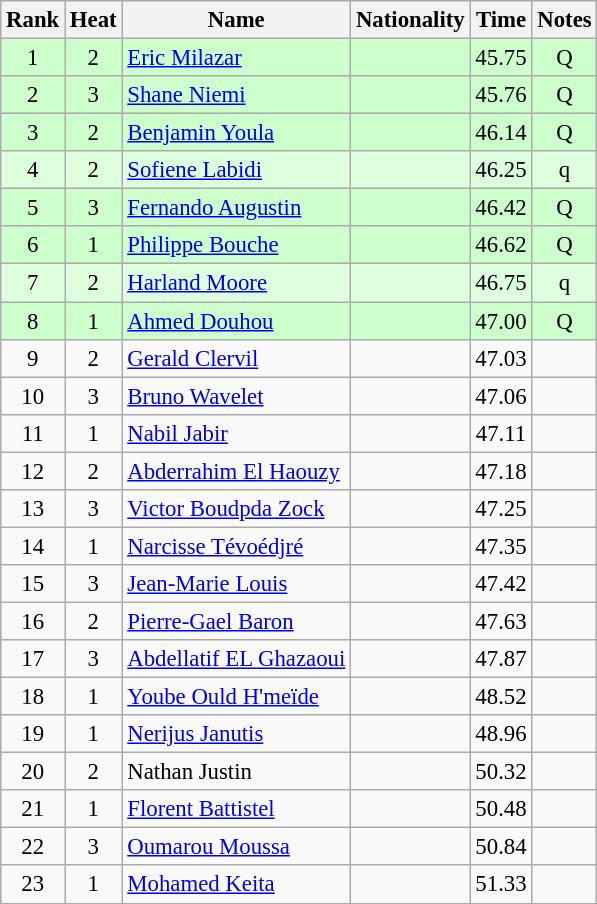<table class="wikitable sortable" style="text-align:center; font-size:95%">
<tr>
<th>Rank</th>
<th>Heat</th>
<th>Name</th>
<th>Nationality</th>
<th>Time</th>
<th>Notes</th>
</tr>
<tr bgcolor=ccffcc>
<td>1</td>
<td>2</td>
<td align=left><a href='#'>Eric Milazar</a></td>
<td align=left></td>
<td>45.75</td>
<td>Q</td>
</tr>
<tr bgcolor=ccffcc>
<td>2</td>
<td>3</td>
<td align=left><a href='#'>Shane Niemi</a></td>
<td align=left></td>
<td>45.76</td>
<td>Q</td>
</tr>
<tr bgcolor=ccffcc>
<td>3</td>
<td>2</td>
<td align=left><a href='#'>Benjamin Youla</a></td>
<td align=left></td>
<td>46.14</td>
<td>Q</td>
</tr>
<tr bgcolor=ddffdd>
<td>4</td>
<td>2</td>
<td align=left><a href='#'>Sofiene Labidi</a></td>
<td align=left></td>
<td>46.25</td>
<td>q</td>
</tr>
<tr bgcolor=ccffcc>
<td>5</td>
<td>3</td>
<td align=left><a href='#'>Fernando Augustin</a></td>
<td align=left></td>
<td>46.42</td>
<td>Q</td>
</tr>
<tr bgcolor=ccffcc>
<td>6</td>
<td>1</td>
<td align=left><a href='#'>Philippe Bouche</a></td>
<td align=left></td>
<td>46.62</td>
<td>Q</td>
</tr>
<tr bgcolor=ddffdd>
<td>7</td>
<td>2</td>
<td align=left><a href='#'>Harland Moore</a></td>
<td align=left></td>
<td>46.75</td>
<td>q</td>
</tr>
<tr bgcolor=ccffcc>
<td>8</td>
<td>1</td>
<td align=left><a href='#'>Ahmed Douhou</a></td>
<td align=left></td>
<td>47.00</td>
<td>Q</td>
</tr>
<tr>
<td>9</td>
<td>2</td>
<td align=left><a href='#'>Gerald Clervil</a></td>
<td align=left></td>
<td>47.03</td>
<td></td>
</tr>
<tr>
<td>10</td>
<td>3</td>
<td align=left><a href='#'>Bruno Wavelet</a></td>
<td align=left></td>
<td>47.06</td>
<td></td>
</tr>
<tr>
<td>11</td>
<td>1</td>
<td align=left><a href='#'>Nabil Jabir</a></td>
<td align=left></td>
<td>47.11</td>
<td></td>
</tr>
<tr>
<td>12</td>
<td>2</td>
<td align=left><a href='#'>Abderrahim El Haouzy</a></td>
<td align=left></td>
<td>47.18</td>
<td></td>
</tr>
<tr>
<td>13</td>
<td>3</td>
<td align=left><a href='#'>Victor Boudpda Zock</a></td>
<td align=left></td>
<td>47.25</td>
<td></td>
</tr>
<tr>
<td>14</td>
<td>1</td>
<td align=left><a href='#'>Narcisse Tévoédjré</a></td>
<td align=left></td>
<td>47.35</td>
<td></td>
</tr>
<tr>
<td>15</td>
<td>3</td>
<td align=left><a href='#'>Jean-Marie Louis</a></td>
<td align=left></td>
<td>47.42</td>
<td></td>
</tr>
<tr>
<td>16</td>
<td>2</td>
<td align=left><a href='#'>Pierre-Gael Baron</a></td>
<td align=left></td>
<td>47.63</td>
<td></td>
</tr>
<tr>
<td>17</td>
<td>3</td>
<td align=left><a href='#'>Abdellatif EL Ghazaoui</a></td>
<td align=left></td>
<td>47.87</td>
<td></td>
</tr>
<tr>
<td>18</td>
<td>1</td>
<td align=left><a href='#'>Yoube Ould H'meïde</a></td>
<td align=left></td>
<td>48.52</td>
<td></td>
</tr>
<tr>
<td>19</td>
<td>1</td>
<td align=left><a href='#'>Nerijus Janutis</a></td>
<td align=left></td>
<td>48.96</td>
<td></td>
</tr>
<tr>
<td>20</td>
<td>2</td>
<td align=left>Nathan Justin</td>
<td align=left></td>
<td>50.32</td>
<td></td>
</tr>
<tr>
<td>21</td>
<td>1</td>
<td align=left><a href='#'>Florent Battistel</a></td>
<td align=left></td>
<td>50.48</td>
<td></td>
</tr>
<tr>
<td>22</td>
<td>3</td>
<td align=left><a href='#'>Oumarou Moussa</a></td>
<td align=left></td>
<td>50.84</td>
<td></td>
</tr>
<tr>
<td>23</td>
<td>1</td>
<td align=left><a href='#'>Mohamed Keita</a></td>
<td align=left></td>
<td>51.33</td>
<td></td>
</tr>
</table>
